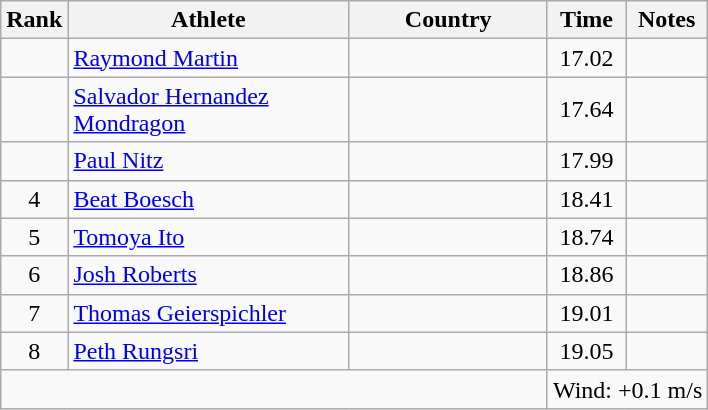<table class="wikitable sortable" style="text-align:center">
<tr>
<th>Rank</th>
<th style="width:180px">Athlete</th>
<th style="width:125px">Country</th>
<th>Time</th>
<th>Notes</th>
</tr>
<tr>
<td></td>
<td style="text-align:left;"><a href='#'>Raymond Martin</a></td>
<td style="text-align:left;"></td>
<td>17.02</td>
<td></td>
</tr>
<tr>
<td></td>
<td style="text-align:left;"><a href='#'>Salvador Hernandez Mondragon</a></td>
<td style="text-align:left;"></td>
<td>17.64</td>
<td></td>
</tr>
<tr>
<td></td>
<td style="text-align:left;"><a href='#'>Paul Nitz</a></td>
<td style="text-align:left;"></td>
<td>17.99</td>
<td></td>
</tr>
<tr>
<td>4</td>
<td style="text-align:left;"><a href='#'>Beat Boesch</a></td>
<td style="text-align:left;"></td>
<td>18.41</td>
<td></td>
</tr>
<tr>
<td>5</td>
<td style="text-align:left;"><a href='#'>Tomoya Ito</a></td>
<td style="text-align:left;"></td>
<td>18.74</td>
<td></td>
</tr>
<tr>
<td>6</td>
<td style="text-align:left;"><a href='#'>Josh Roberts</a></td>
<td style="text-align:left;"></td>
<td>18.86</td>
<td></td>
</tr>
<tr>
<td>7</td>
<td style="text-align:left;"><a href='#'>Thomas Geierspichler</a></td>
<td style="text-align:left;"></td>
<td>19.01</td>
<td></td>
</tr>
<tr>
<td>8</td>
<td style="text-align:left;"><a href='#'>Peth Rungsri</a></td>
<td style="text-align:left;"></td>
<td>19.05</td>
<td></td>
</tr>
<tr class="sortbottom">
<td colspan="3"></td>
<td colspan="2">Wind: +0.1 m/s</td>
</tr>
</table>
